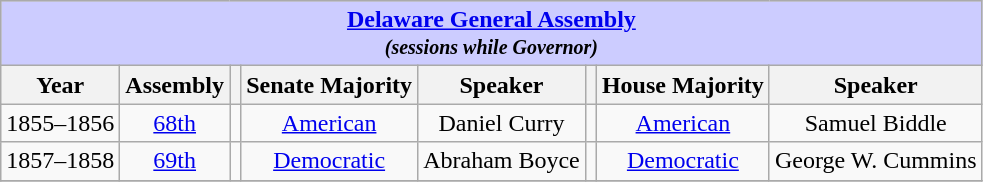<table class=wikitable style="text-align: center;" align="center">
<tr bgcolor=#cccccc>
<th colspan=12 style="background: #ccccff;"><strong><a href='#'>Delaware General Assembly</a></strong> <br> <small> <em>(sessions while Governor)</em></small></th>
</tr>
<tr>
<th><strong>Year</strong></th>
<th><strong>Assembly</strong></th>
<th></th>
<th><strong>Senate Majority</strong></th>
<th><strong>Speaker</strong></th>
<th></th>
<th><strong>House Majority</strong></th>
<th><strong>Speaker</strong></th>
</tr>
<tr>
<td>1855–1856</td>
<td><a href='#'>68th</a></td>
<td></td>
<td><a href='#'>American</a></td>
<td>Daniel Curry</td>
<td></td>
<td><a href='#'>American</a></td>
<td>Samuel Biddle</td>
</tr>
<tr>
<td>1857–1858</td>
<td><a href='#'>69th</a></td>
<td></td>
<td><a href='#'>Democratic</a></td>
<td>Abraham Boyce</td>
<td></td>
<td><a href='#'>Democratic</a></td>
<td>George W. Cummins</td>
</tr>
<tr>
</tr>
</table>
